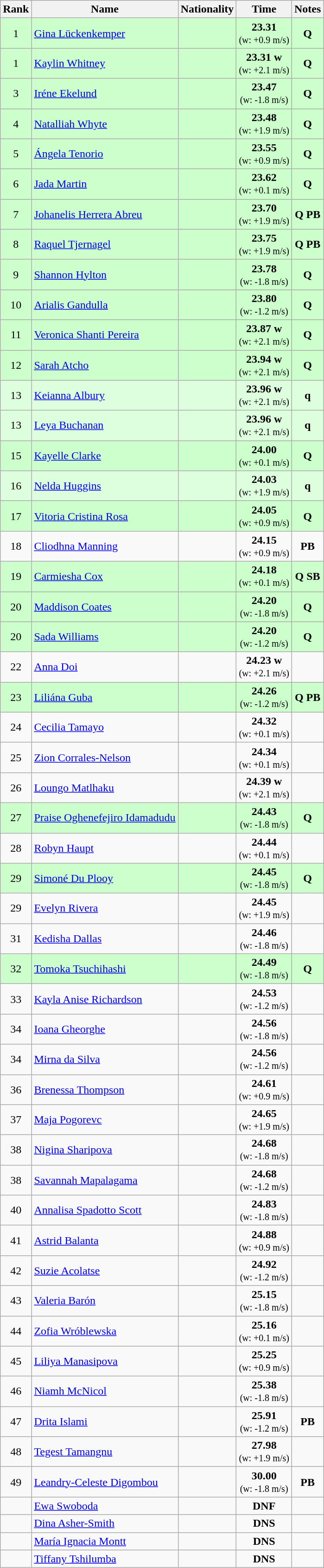<table class="wikitable sortable" style="text-align:center">
<tr>
<th>Rank</th>
<th>Name</th>
<th>Nationality</th>
<th>Time</th>
<th>Notes</th>
</tr>
<tr bgcolor=ccffcc>
<td>1</td>
<td align=left><a href='#'>Gina Lückenkemper</a></td>
<td align=left></td>
<td><strong>23.31</strong><br><small>(w: +0.9 m/s)</small></td>
<td><strong>Q</strong></td>
</tr>
<tr bgcolor=ccffcc>
<td>1</td>
<td align=left><a href='#'>Kaylin Whitney</a></td>
<td align=left></td>
<td><strong>23.31</strong> <strong>w</strong><br><small>(w: +2.1 m/s)</small></td>
<td><strong>Q</strong></td>
</tr>
<tr bgcolor=ccffcc>
<td>3</td>
<td align=left><a href='#'>Iréne Ekelund</a></td>
<td align=left></td>
<td><strong>23.47</strong><br><small>(w: -1.8 m/s)</small></td>
<td><strong>Q</strong></td>
</tr>
<tr bgcolor=ccffcc>
<td>4</td>
<td align=left><a href='#'>Natalliah Whyte</a></td>
<td align=left></td>
<td><strong>23.48</strong><br><small>(w: +1.9 m/s)</small></td>
<td><strong>Q</strong></td>
</tr>
<tr bgcolor=ccffcc>
<td>5</td>
<td align=left><a href='#'>Ángela Tenorio</a></td>
<td align=left></td>
<td><strong>23.55</strong><br><small>(w: +0.9 m/s)</small></td>
<td><strong>Q</strong></td>
</tr>
<tr bgcolor=ccffcc>
<td>6</td>
<td align=left><a href='#'>Jada Martin</a></td>
<td align=left></td>
<td><strong>23.62</strong><br><small>(w: +0.1 m/s)</small></td>
<td><strong>Q</strong></td>
</tr>
<tr bgcolor=ccffcc>
<td>7</td>
<td align=left><a href='#'>Johanelis Herrera Abreu</a></td>
<td align=left></td>
<td><strong>23.70</strong><br><small>(w: +1.9 m/s)</small></td>
<td><strong>Q PB</strong></td>
</tr>
<tr bgcolor=ccffcc>
<td>8</td>
<td align=left><a href='#'>Raquel Tjernagel</a></td>
<td align=left></td>
<td><strong>23.75</strong><br><small>(w: +1.9 m/s)</small></td>
<td><strong>Q PB</strong></td>
</tr>
<tr bgcolor=ccffcc>
<td>9</td>
<td align=left><a href='#'>Shannon Hylton</a></td>
<td align=left></td>
<td><strong>23.78</strong><br><small>(w: -1.8 m/s)</small></td>
<td><strong>Q</strong></td>
</tr>
<tr bgcolor=ccffcc>
<td>10</td>
<td align=left><a href='#'>Arialis Gandulla</a></td>
<td align=left></td>
<td><strong>23.80</strong><br><small>(w: -1.2 m/s)</small></td>
<td><strong>Q</strong></td>
</tr>
<tr bgcolor=ccffcc>
<td>11</td>
<td align=left><a href='#'>Veronica Shanti Pereira</a></td>
<td align=left></td>
<td><strong>23.87</strong> <strong>w</strong><br><small>(w: +2.1 m/s)</small></td>
<td><strong>Q</strong></td>
</tr>
<tr bgcolor=ccffcc>
<td>12</td>
<td align=left><a href='#'>Sarah Atcho</a></td>
<td align=left></td>
<td><strong>23.94</strong> <strong>w</strong><br><small>(w: +2.1 m/s)</small></td>
<td><strong>Q</strong></td>
</tr>
<tr bgcolor=ddffdd>
<td>13</td>
<td align=left><a href='#'>Keianna Albury</a></td>
<td align=left></td>
<td><strong>23.96</strong> <strong>w</strong><br><small>(w: +2.1 m/s)</small></td>
<td><strong>q</strong></td>
</tr>
<tr bgcolor=ddffdd>
<td>13</td>
<td align=left><a href='#'>Leya Buchanan</a></td>
<td align=left></td>
<td><strong>23.96</strong> <strong>w</strong><br><small>(w: +2.1 m/s)</small></td>
<td><strong>q</strong></td>
</tr>
<tr bgcolor=ccffcc>
<td>15</td>
<td align=left><a href='#'>Kayelle Clarke</a></td>
<td align=left></td>
<td><strong>24.00</strong><br><small>(w: +0.1 m/s)</small></td>
<td><strong>Q</strong></td>
</tr>
<tr bgcolor=ddffdd>
<td>16</td>
<td align=left><a href='#'>Nelda Huggins</a></td>
<td align=left></td>
<td><strong>24.03</strong><br><small>(w: +1.9 m/s)</small></td>
<td><strong>q</strong></td>
</tr>
<tr bgcolor=ccffcc>
<td>17</td>
<td align=left><a href='#'>Vitoria Cristina Rosa</a></td>
<td align=left></td>
<td><strong>24.05</strong><br><small>(w: +0.9 m/s)</small></td>
<td><strong>Q</strong></td>
</tr>
<tr>
<td>18</td>
<td align=left><a href='#'>Cliodhna Manning</a></td>
<td align=left></td>
<td><strong>24.15</strong><br><small>(w: +0.9 m/s)</small></td>
<td><strong>PB</strong></td>
</tr>
<tr bgcolor=ccffcc>
<td>19</td>
<td align=left><a href='#'>Carmiesha Cox</a></td>
<td align=left></td>
<td><strong>24.18</strong><br><small>(w: +0.1 m/s)</small></td>
<td><strong>Q SB</strong></td>
</tr>
<tr bgcolor=ccffcc>
<td>20</td>
<td align=left><a href='#'>Maddison Coates</a></td>
<td align=left></td>
<td><strong>24.20</strong><br><small>(w: -1.8 m/s)</small></td>
<td><strong>Q</strong></td>
</tr>
<tr bgcolor=ccffcc>
<td>20</td>
<td align=left><a href='#'>Sada Williams</a></td>
<td align=left></td>
<td><strong>24.20</strong><br><small>(w: -1.2 m/s)</small></td>
<td><strong>Q</strong></td>
</tr>
<tr>
<td>22</td>
<td align=left><a href='#'>Anna Doi</a></td>
<td align=left></td>
<td><strong>24.23</strong> <strong>w</strong><br><small>(w: +2.1 m/s)</small></td>
<td></td>
</tr>
<tr bgcolor=ccffcc>
<td>23</td>
<td align=left><a href='#'>Liliána Guba</a></td>
<td align=left></td>
<td><strong>24.26</strong><br><small>(w: -1.2 m/s)</small></td>
<td><strong>Q PB</strong></td>
</tr>
<tr>
<td>24</td>
<td align=left><a href='#'>Cecilia Tamayo</a></td>
<td align=left></td>
<td><strong>24.32</strong><br><small>(w: +0.1 m/s)</small></td>
<td></td>
</tr>
<tr>
<td>25</td>
<td align=left><a href='#'>Zion Corrales-Nelson</a></td>
<td align=left></td>
<td><strong>24.34</strong><br><small>(w: +0.1 m/s)</small></td>
<td></td>
</tr>
<tr>
<td>26</td>
<td align=left><a href='#'>Loungo Matlhaku</a></td>
<td align=left></td>
<td><strong>24.39</strong> <strong>w</strong><br><small>(w: +2.1 m/s)</small></td>
<td></td>
</tr>
<tr bgcolor=ccffcc>
<td>27</td>
<td align=left><a href='#'>Praise Oghenefejiro Idamadudu</a></td>
<td align=left></td>
<td><strong>24.43</strong><br><small>(w: -1.8 m/s)</small></td>
<td><strong>Q</strong></td>
</tr>
<tr>
<td>28</td>
<td align=left><a href='#'>Robyn Haupt</a></td>
<td align=left></td>
<td><strong>24.44</strong><br><small>(w: +0.1 m/s)</small></td>
<td></td>
</tr>
<tr bgcolor=ccffcc>
<td>29</td>
<td align=left><a href='#'>Simoné Du Plooy</a></td>
<td align=left></td>
<td><strong>24.45</strong><br><small>(w: -1.8 m/s)</small></td>
<td><strong>Q</strong></td>
</tr>
<tr>
<td>29</td>
<td align=left><a href='#'>Evelyn Rivera</a></td>
<td align=left></td>
<td><strong>24.45</strong><br><small>(w: +1.9 m/s)</small></td>
<td></td>
</tr>
<tr>
<td>31</td>
<td align=left><a href='#'>Kedisha Dallas</a></td>
<td align=left></td>
<td><strong>24.46</strong><br><small>(w: -1.8 m/s)</small></td>
<td></td>
</tr>
<tr bgcolor=ccffcc>
<td>32</td>
<td align=left><a href='#'>Tomoka Tsuchihashi</a></td>
<td align=left></td>
<td><strong>24.49</strong><br><small>(w: -1.8 m/s)</small></td>
<td><strong>Q</strong></td>
</tr>
<tr>
<td>33</td>
<td align=left><a href='#'>Kayla Anise Richardson</a></td>
<td align=left></td>
<td><strong>24.53</strong><br><small>(w: -1.2 m/s)</small></td>
<td></td>
</tr>
<tr>
<td>34</td>
<td align=left><a href='#'>Ioana Gheorghe</a></td>
<td align=left></td>
<td><strong>24.56</strong><br><small>(w: -1.8 m/s)</small></td>
<td></td>
</tr>
<tr>
<td>34</td>
<td align=left><a href='#'>Mirna da Silva</a></td>
<td align=left></td>
<td><strong>24.56</strong><br><small>(w: -1.2 m/s)</small></td>
<td></td>
</tr>
<tr>
<td>36</td>
<td align=left><a href='#'>Brenessa Thompson</a></td>
<td align=left></td>
<td><strong>24.61</strong><br><small>(w: +0.9 m/s)</small></td>
<td></td>
</tr>
<tr>
<td>37</td>
<td align=left><a href='#'>Maja Pogorevc</a></td>
<td align=left></td>
<td><strong>24.65</strong><br><small>(w: +1.9 m/s)</small></td>
<td></td>
</tr>
<tr>
<td>38</td>
<td align=left><a href='#'>Nigina Sharipova</a></td>
<td align=left></td>
<td><strong>24.68</strong><br><small>(w: -1.8 m/s)</small></td>
<td></td>
</tr>
<tr>
<td>38</td>
<td align=left><a href='#'>Savannah Mapalagama</a></td>
<td align=left></td>
<td><strong>24.68</strong><br><small>(w: -1.2 m/s)</small></td>
<td></td>
</tr>
<tr>
<td>40</td>
<td align=left><a href='#'>Annalisa Spadotto Scott</a></td>
<td align=left></td>
<td><strong>24.83</strong><br><small>(w: -1.8 m/s)</small></td>
<td></td>
</tr>
<tr>
<td>41</td>
<td align=left><a href='#'>Astrid Balanta</a></td>
<td align=left></td>
<td><strong>24.88</strong><br><small>(w: +0.9 m/s)</small></td>
<td></td>
</tr>
<tr>
<td>42</td>
<td align=left><a href='#'>Suzie Acolatse</a></td>
<td align=left></td>
<td><strong>24.92</strong><br><small>(w: -1.2 m/s)</small></td>
<td></td>
</tr>
<tr>
<td>43</td>
<td align=left><a href='#'>Valeria Barón</a></td>
<td align=left></td>
<td><strong>25.15</strong><br><small>(w: -1.8 m/s)</small></td>
<td></td>
</tr>
<tr>
<td>44</td>
<td align=left><a href='#'>Zofia Wróblewska</a></td>
<td align=left></td>
<td><strong>25.16</strong><br><small>(w: +0.1 m/s)</small></td>
<td></td>
</tr>
<tr>
<td>45</td>
<td align=left><a href='#'>Liliya Manasipova</a></td>
<td align=left></td>
<td><strong>25.25</strong><br><small>(w: +0.9 m/s)</small></td>
<td></td>
</tr>
<tr>
<td>46</td>
<td align=left><a href='#'>Niamh McNicol</a></td>
<td align=left></td>
<td><strong>25.38</strong><br><small>(w: -1.8 m/s)</small></td>
<td></td>
</tr>
<tr>
<td>47</td>
<td align=left><a href='#'>Drita Islami</a></td>
<td align=left></td>
<td><strong>25.91</strong><br><small>(w: -1.2 m/s)</small></td>
<td><strong>PB</strong></td>
</tr>
<tr>
<td>48</td>
<td align=left><a href='#'>Tegest Tamangnu</a></td>
<td align=left></td>
<td><strong>27.98</strong><br><small>(w: +1.9 m/s)</small></td>
<td></td>
</tr>
<tr>
<td>49</td>
<td align=left><a href='#'>Leandry-Celeste Digombou</a></td>
<td align=left></td>
<td><strong>30.00</strong><br><small>(w: -1.8 m/s)</small></td>
<td><strong>PB</strong></td>
</tr>
<tr>
<td></td>
<td align=left><a href='#'>Ewa Swoboda</a></td>
<td align=left></td>
<td><strong>DNF</strong></td>
<td></td>
</tr>
<tr>
<td></td>
<td align=left><a href='#'>Dina Asher-Smith</a></td>
<td align=left></td>
<td><strong>DNS</strong></td>
<td></td>
</tr>
<tr>
<td></td>
<td align=left><a href='#'>María Ignacia Montt</a></td>
<td align=left></td>
<td><strong>DNS</strong></td>
<td></td>
</tr>
<tr>
<td></td>
<td align=left><a href='#'>Tiffany Tshilumba</a></td>
<td align=left></td>
<td><strong>DNS</strong></td>
<td></td>
</tr>
</table>
